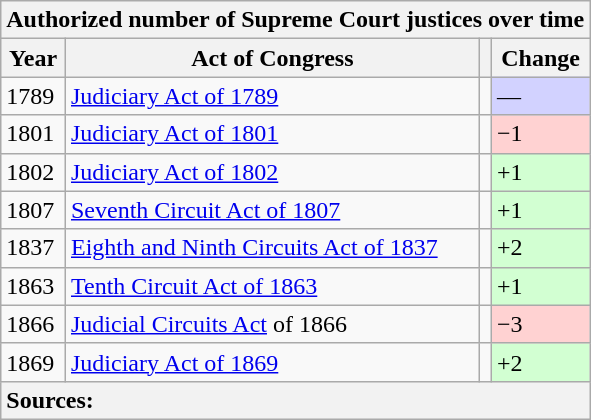<table class="wikitable">
<tr>
<th colspan=4>Authorized number of Supreme Court justices over time</th>
</tr>
<tr>
<th>Year</th>
<th>Act of Congress</th>
<th></th>
<th>Change</th>
</tr>
<tr>
<td>1789</td>
<td><a href='#'>Judiciary Act of 1789</a></td>
<td></td>
<td bgcolor="#d2d2ff">—</td>
</tr>
<tr>
<td>1801</td>
<td><a href='#'>Judiciary Act of 1801</a></td>
<td></td>
<td bgcolor="#ffd2d2">−1</td>
</tr>
<tr>
<td>1802</td>
<td><a href='#'>Judiciary Act of 1802</a></td>
<td></td>
<td bgcolor="#d2ffd2">+1</td>
</tr>
<tr>
<td>1807</td>
<td><a href='#'>Seventh Circuit Act of 1807</a></td>
<td></td>
<td bgcolor="#d2ffd2">+1</td>
</tr>
<tr>
<td>1837</td>
<td><a href='#'>Eighth and Ninth Circuits Act of 1837</a></td>
<td></td>
<td bgcolor="#d2ffd2">+2</td>
</tr>
<tr>
<td>1863</td>
<td><a href='#'>Tenth Circuit Act of 1863</a></td>
<td></td>
<td bgcolor="#d2ffd2">+1</td>
</tr>
<tr>
<td>1866</td>
<td><a href='#'>Judicial Circuits Act</a> of 1866</td>
<td></td>
<td bgcolor="#ffd2d2">−3</td>
</tr>
<tr>
<td>1869</td>
<td><a href='#'>Judiciary Act of 1869</a></td>
<td></td>
<td bgcolor="#d2ffd2">+2</td>
</tr>
<tr>
<th colspan=4 style="text-align: left;">Sources:</th>
</tr>
</table>
